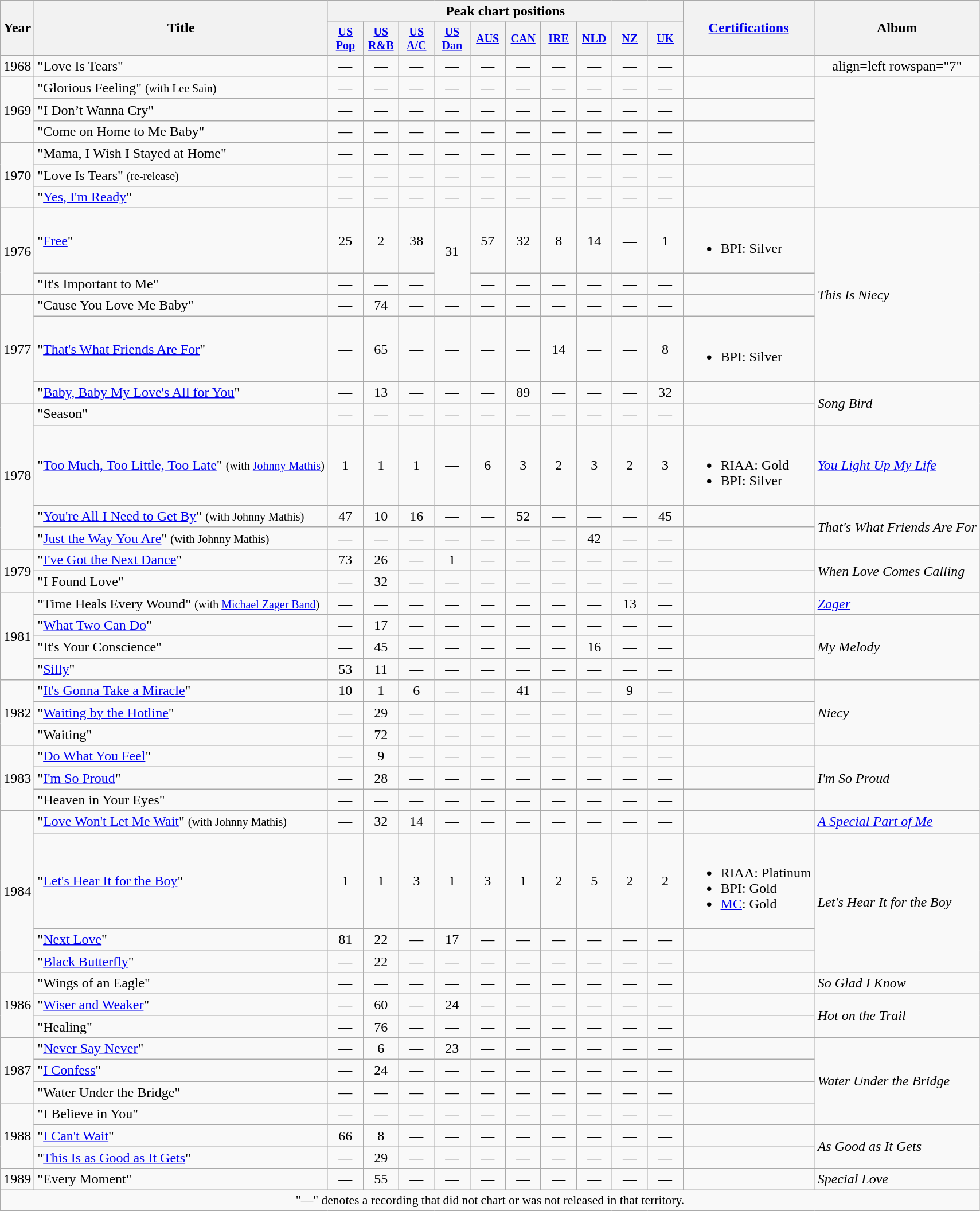<table class="wikitable" style="text-align:center;">
<tr>
<th rowspan="2">Year</th>
<th rowspan="2">Title</th>
<th colspan="10">Peak chart positions</th>
<th rowspan="2"><a href='#'>Certifications</a></th>
<th rowspan="2">Album</th>
</tr>
<tr style="font-size:smaller;">
<th width="35"><a href='#'>US Pop</a><br></th>
<th width="35"><a href='#'>US<br>R&B</a><br></th>
<th width="35"><a href='#'>US<br>A/C</a><br></th>
<th width="35"><a href='#'>US<br>Dan</a><br></th>
<th width="35"><a href='#'>AUS</a><br></th>
<th width="35"><a href='#'>CAN</a><br></th>
<th width="35"><a href='#'>IRE</a><br></th>
<th width="35"><a href='#'>NLD</a><br></th>
<th width="35"><a href='#'>NZ</a> <br></th>
<th width="35"><a href='#'>UK</a><br></th>
</tr>
<tr>
<td rowspan="1">1968</td>
<td align="left">"Love Is Tears" </td>
<td>—</td>
<td>—</td>
<td>—</td>
<td>—</td>
<td>—</td>
<td>—</td>
<td>—</td>
<td>—</td>
<td>—</td>
<td>—</td>
<td align=left></td>
<td>align=left rowspan="7" </td>
</tr>
<tr>
<td rowspan="3">1969</td>
<td align="left">"Glorious Feeling" <small>(with Lee Sain)</small> </td>
<td>—</td>
<td>—</td>
<td>—</td>
<td>—</td>
<td>—</td>
<td>—</td>
<td>—</td>
<td>—</td>
<td>—</td>
<td>—</td>
<td align=left></td>
</tr>
<tr>
<td align="left">"I Don’t Wanna Cry" </td>
<td>—</td>
<td>—</td>
<td>—</td>
<td>—</td>
<td>—</td>
<td>—</td>
<td>—</td>
<td>—</td>
<td>—</td>
<td>—</td>
<td align=left></td>
</tr>
<tr>
<td align="left">"Come on Home to Me Baby" </td>
<td>—</td>
<td>—</td>
<td>—</td>
<td>—</td>
<td>—</td>
<td>—</td>
<td>—</td>
<td>—</td>
<td>—</td>
<td>—</td>
<td align=left></td>
</tr>
<tr>
<td rowspan="3">1970</td>
<td align="left">"Mama, I Wish I Stayed at Home" </td>
<td>—</td>
<td>—</td>
<td>—</td>
<td>—</td>
<td>—</td>
<td>—</td>
<td>—</td>
<td>—</td>
<td>—</td>
<td>—</td>
<td align=left></td>
</tr>
<tr>
<td align="left">"Love Is Tears" <small>(re-release)</small> </td>
<td>—</td>
<td>—</td>
<td>—</td>
<td>—</td>
<td>—</td>
<td>—</td>
<td>—</td>
<td>—</td>
<td>—</td>
<td>—</td>
<td align=left></td>
</tr>
<tr>
<td align="left">"<a href='#'>Yes, I'm Ready</a>" </td>
<td>—</td>
<td>—</td>
<td>—</td>
<td>—</td>
<td>—</td>
<td>—</td>
<td>—</td>
<td>—</td>
<td>—</td>
<td>—</td>
<td align=left></td>
</tr>
<tr>
<td rowspan="2">1976</td>
<td align="left">"<a href='#'>Free</a>"</td>
<td>25</td>
<td>2</td>
<td>38</td>
<td rowspan="2">31</td>
<td>57</td>
<td>32</td>
<td>8</td>
<td>14</td>
<td>—</td>
<td>1</td>
<td align=left><br><ul><li>BPI: Silver</li></ul></td>
<td align=left rowspan="4"><em>This Is Niecy</em></td>
</tr>
<tr>
<td align="left">"It's Important to Me"</td>
<td>—</td>
<td>—</td>
<td>—</td>
<td>—</td>
<td>—</td>
<td>—</td>
<td>—</td>
<td>—</td>
<td>—</td>
<td align=left></td>
</tr>
<tr>
<td rowspan="3">1977</td>
<td align="left">"Cause You Love Me Baby"</td>
<td>—</td>
<td>74</td>
<td>—</td>
<td>—</td>
<td>—</td>
<td>—</td>
<td>—</td>
<td>—</td>
<td>—</td>
<td>—</td>
<td align=left></td>
</tr>
<tr>
<td align="left">"<a href='#'>That's What Friends Are For</a>"</td>
<td>—</td>
<td>65</td>
<td>—</td>
<td>—</td>
<td>—</td>
<td>—</td>
<td>14</td>
<td>—</td>
<td>—</td>
<td>8</td>
<td align=left><br><ul><li>BPI: Silver</li></ul></td>
</tr>
<tr>
<td align="left">"<a href='#'>Baby, Baby My Love's All for You</a>"</td>
<td>—</td>
<td>13</td>
<td>—</td>
<td>—</td>
<td>—</td>
<td>89</td>
<td>—</td>
<td>—</td>
<td>—</td>
<td>32</td>
<td align=left></td>
<td align=left rowspan="2"><em>Song Bird</em></td>
</tr>
<tr>
<td rowspan="4">1978</td>
<td align="left">"Season"</td>
<td>—</td>
<td>—</td>
<td>—</td>
<td>—</td>
<td>—</td>
<td>—</td>
<td>—</td>
<td>—</td>
<td>—</td>
<td>—</td>
<td align=left></td>
</tr>
<tr>
<td align="left">"<a href='#'>Too Much, Too Little, Too Late</a>" <small>(with <a href='#'>Johnny Mathis</a>)</small></td>
<td>1</td>
<td>1</td>
<td>1</td>
<td>—</td>
<td>6</td>
<td>3</td>
<td>2</td>
<td>3</td>
<td>2</td>
<td>3</td>
<td align=left><br><ul><li>RIAA: Gold</li><li>BPI: Silver</li></ul></td>
<td align=left rowspan="1"><em><a href='#'>You Light Up My Life</a></em></td>
</tr>
<tr>
<td align="left">"<a href='#'>You're All I Need to Get By</a>" <small>(with Johnny Mathis)</small></td>
<td>47</td>
<td>10</td>
<td>16</td>
<td>—</td>
<td>—</td>
<td>52</td>
<td>—</td>
<td>—</td>
<td>—</td>
<td>45</td>
<td align=left></td>
<td align=left rowspan="2"><em>That's What Friends Are For</em></td>
</tr>
<tr>
<td align="left">"<a href='#'>Just the Way You Are</a>" <small>(with Johnny Mathis)</small></td>
<td>—</td>
<td>—</td>
<td>—</td>
<td>—</td>
<td>—</td>
<td>—</td>
<td>—</td>
<td>42</td>
<td>—</td>
<td>—</td>
<td align=left></td>
</tr>
<tr>
<td rowspan="2">1979</td>
<td align="left">"<a href='#'>I've Got the Next Dance</a>"</td>
<td>73</td>
<td>26</td>
<td>—</td>
<td>1</td>
<td>—</td>
<td>—</td>
<td>—</td>
<td>—</td>
<td>—</td>
<td>—</td>
<td align=left></td>
<td align=left rowspan="2"><em>When Love Comes Calling</em></td>
</tr>
<tr>
<td align="left">"I Found Love"</td>
<td>—</td>
<td>32</td>
<td>—</td>
<td>—</td>
<td>—</td>
<td>—</td>
<td>—</td>
<td>—</td>
<td>—</td>
<td>—</td>
<td align=left></td>
</tr>
<tr>
<td rowspan="4">1981</td>
<td align="left">"Time Heals Every Wound" <small>(with <a href='#'>Michael Zager Band</a>)</small></td>
<td>—</td>
<td>—</td>
<td>—</td>
<td>—</td>
<td>—</td>
<td>—</td>
<td>—</td>
<td>—</td>
<td>13</td>
<td>—</td>
<td align=left></td>
<td align=left rowspan="1"><em><a href='#'>Zager</a></em></td>
</tr>
<tr>
<td align="left">"<a href='#'>What Two Can Do</a>"</td>
<td>—</td>
<td>17</td>
<td>—</td>
<td>—</td>
<td>—</td>
<td>—</td>
<td>—</td>
<td>—</td>
<td>—</td>
<td>—</td>
<td align=left></td>
<td align=left rowspan="3"><em>My Melody</em></td>
</tr>
<tr>
<td align="left">"It's Your Conscience"</td>
<td>—</td>
<td>45</td>
<td>—</td>
<td>—</td>
<td>—</td>
<td>—</td>
<td>—</td>
<td>16</td>
<td>—</td>
<td>—</td>
<td align=left></td>
</tr>
<tr>
<td align="left">"<a href='#'>Silly</a>"</td>
<td>53</td>
<td>11</td>
<td>—</td>
<td>—</td>
<td>—</td>
<td>—</td>
<td>—</td>
<td>—</td>
<td>—</td>
<td>—</td>
<td align=left></td>
</tr>
<tr>
<td rowspan="3">1982</td>
<td align="left">"<a href='#'>It's Gonna Take a Miracle</a>"</td>
<td>10</td>
<td>1</td>
<td>6</td>
<td>—</td>
<td>—</td>
<td>41</td>
<td>—</td>
<td>—</td>
<td>9</td>
<td>—</td>
<td align=left></td>
<td align=left rowspan="3"><em>Niecy</em></td>
</tr>
<tr>
<td align="left">"<a href='#'>Waiting by the Hotline</a>"</td>
<td>—</td>
<td>29</td>
<td>—</td>
<td>—</td>
<td>—</td>
<td>—</td>
<td>—</td>
<td>—</td>
<td>—</td>
<td>—</td>
<td align=left></td>
</tr>
<tr>
<td align="left">"Waiting"</td>
<td>—</td>
<td>72</td>
<td>—</td>
<td>—</td>
<td>—</td>
<td>—</td>
<td>—</td>
<td>—</td>
<td>—</td>
<td>—</td>
<td align=left></td>
</tr>
<tr>
<td rowspan="3">1983</td>
<td align="left">"<a href='#'>Do What You Feel</a>"</td>
<td>—</td>
<td>9</td>
<td>—</td>
<td>—</td>
<td>—</td>
<td>—</td>
<td>—</td>
<td>—</td>
<td>—</td>
<td>—</td>
<td align=left></td>
<td align=left rowspan="3"><em>I'm So Proud</em></td>
</tr>
<tr>
<td align="left">"<a href='#'>I'm So Proud</a>"</td>
<td>—</td>
<td>28</td>
<td>—</td>
<td>—</td>
<td>—</td>
<td>—</td>
<td>—</td>
<td>—</td>
<td>—</td>
<td>—</td>
<td align=left></td>
</tr>
<tr>
<td align="left">"Heaven in Your Eyes"</td>
<td>—</td>
<td>—</td>
<td>—</td>
<td>—</td>
<td>—</td>
<td>—</td>
<td>—</td>
<td>—</td>
<td>—</td>
<td>—</td>
<td align=left></td>
</tr>
<tr>
<td rowspan="4">1984</td>
<td align="left">"<a href='#'>Love Won't Let Me Wait</a>" <small>(with Johnny Mathis)</small></td>
<td>—</td>
<td>32</td>
<td>14</td>
<td>—</td>
<td>—</td>
<td>—</td>
<td>—</td>
<td>—</td>
<td>—</td>
<td>—</td>
<td align=left></td>
<td align=left rowspan="1"><em><a href='#'>A Special Part of Me</a></em></td>
</tr>
<tr>
<td align="left">"<a href='#'>Let's Hear It for the Boy</a>"</td>
<td>1</td>
<td>1</td>
<td>3</td>
<td>1</td>
<td>3</td>
<td>1</td>
<td>2</td>
<td>5</td>
<td>2</td>
<td>2</td>
<td align=left><br><ul><li>RIAA: Platinum</li><li>BPI: Gold</li><li><a href='#'>MC</a>: Gold</li></ul></td>
<td align=left rowspan="3"><em>Let's Hear It for the Boy</em></td>
</tr>
<tr>
<td align="left">"<a href='#'>Next Love</a>"</td>
<td>81</td>
<td>22</td>
<td>—</td>
<td>17</td>
<td>—</td>
<td>—</td>
<td>—</td>
<td>—</td>
<td>—</td>
<td>—</td>
<td align=left></td>
</tr>
<tr>
<td align="left">"<a href='#'>Black Butterfly</a>"</td>
<td>—</td>
<td>22</td>
<td>—</td>
<td>—</td>
<td>—</td>
<td>—</td>
<td>—</td>
<td>—</td>
<td>—</td>
<td>—</td>
<td align=left></td>
</tr>
<tr>
<td rowspan="3">1986</td>
<td align="left">"Wings of an Eagle"</td>
<td>—</td>
<td>—</td>
<td>—</td>
<td>—</td>
<td>—</td>
<td>—</td>
<td>—</td>
<td>—</td>
<td>—</td>
<td>—</td>
<td align=left></td>
<td align=left rowspan="1"><em>So Glad I Know</em></td>
</tr>
<tr>
<td align="left">"<a href='#'>Wiser and Weaker</a>"</td>
<td>—</td>
<td>60</td>
<td>—</td>
<td>24</td>
<td>—</td>
<td>—</td>
<td>—</td>
<td>—</td>
<td>—</td>
<td>—</td>
<td align=left></td>
<td align=left rowspan="2"><em>Hot on the Trail</em></td>
</tr>
<tr>
<td align="left">"Healing"</td>
<td>—</td>
<td>76</td>
<td>—</td>
<td>—</td>
<td>—</td>
<td>—</td>
<td>—</td>
<td>—</td>
<td>—</td>
<td>—</td>
<td align=left></td>
</tr>
<tr>
<td rowspan="3">1987</td>
<td align="left">"<a href='#'>Never Say Never</a>"</td>
<td>—</td>
<td>6</td>
<td>—</td>
<td>23</td>
<td>—</td>
<td>—</td>
<td>—</td>
<td>—</td>
<td>—</td>
<td>—</td>
<td align=left></td>
<td align=left rowspan="4"><em>Water Under the Bridge</em></td>
</tr>
<tr>
<td align="left">"<a href='#'>I Confess</a>"</td>
<td>—</td>
<td>24</td>
<td>—</td>
<td>—</td>
<td>—</td>
<td>—</td>
<td>—</td>
<td>—</td>
<td>—</td>
<td>—</td>
<td align=left></td>
</tr>
<tr>
<td align="left">"Water Under the Bridge"</td>
<td>—</td>
<td>—</td>
<td>—</td>
<td>—</td>
<td>—</td>
<td>—</td>
<td>—</td>
<td>—</td>
<td>—</td>
<td>—</td>
<td align=left></td>
</tr>
<tr>
<td rowspan="3">1988</td>
<td align="left">"I Believe in You"</td>
<td>—</td>
<td>—</td>
<td>—</td>
<td>—</td>
<td>—</td>
<td>—</td>
<td>—</td>
<td>—</td>
<td>—</td>
<td>—</td>
<td align=left></td>
</tr>
<tr>
<td align="left">"<a href='#'>I Can't Wait</a>"</td>
<td>66</td>
<td>8</td>
<td>—</td>
<td>—</td>
<td>—</td>
<td>—</td>
<td>—</td>
<td>—</td>
<td>—</td>
<td>—</td>
<td align=left></td>
<td align=left rowspan="2"><em>As Good as It Gets</em></td>
</tr>
<tr>
<td align="left">"<a href='#'>This Is as Good as It Gets</a>"</td>
<td>—</td>
<td>29</td>
<td>—</td>
<td>—</td>
<td>—</td>
<td>—</td>
<td>—</td>
<td>—</td>
<td>—</td>
<td>—</td>
<td align=left></td>
</tr>
<tr>
<td rowspan="1">1989</td>
<td align="left">"Every Moment"</td>
<td>—</td>
<td>55</td>
<td>—</td>
<td>—</td>
<td>—</td>
<td>—</td>
<td>—</td>
<td>—</td>
<td>—</td>
<td>—</td>
<td align=left></td>
<td align=left rowspan="1"><em>Special Love</em></td>
</tr>
<tr>
<td colspan="15" style="font-size:90%">"—" denotes a recording that did not chart or was not released in that territory.</td>
</tr>
</table>
